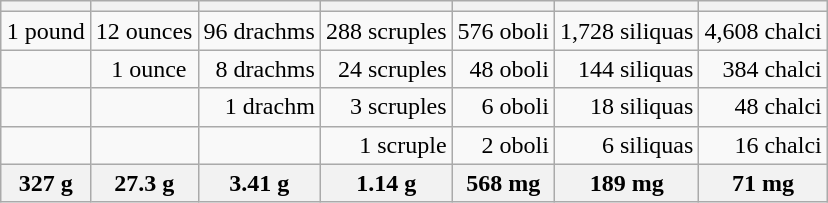<table class="wikitable" align="right">
<tr>
<th></th>
<th></th>
<th></th>
<th></th>
<th></th>
<th></th>
<th></th>
</tr>
<tr align="right">
<td>1 pound</td>
<td>12 ounces</td>
<td>96 drachms</td>
<td>288 scruples</td>
<td>576 oboli</td>
<td>1,728 siliquas</td>
<td>4,608 chalci</td>
</tr>
<tr align="right">
<td></td>
<td>1 ounce </td>
<td>8 drachms</td>
<td>24 scruples</td>
<td>48 oboli</td>
<td>144 siliquas</td>
<td>384 chalci</td>
</tr>
<tr align="right">
<td></td>
<td></td>
<td>1 drachm</td>
<td>3 scruples</td>
<td>6 oboli</td>
<td>18 siliquas</td>
<td>48 chalci</td>
</tr>
<tr align="right">
<td></td>
<td></td>
<td></td>
<td>1 scruple</td>
<td>2 oboli</td>
<td>6 siliquas</td>
<td>16 chalci</td>
</tr>
<tr>
<th>327 g</th>
<th>27.3 g</th>
<th>3.41 g</th>
<th>1.14 g</th>
<th>568 mg</th>
<th>189 mg</th>
<th>71 mg</th>
</tr>
</table>
